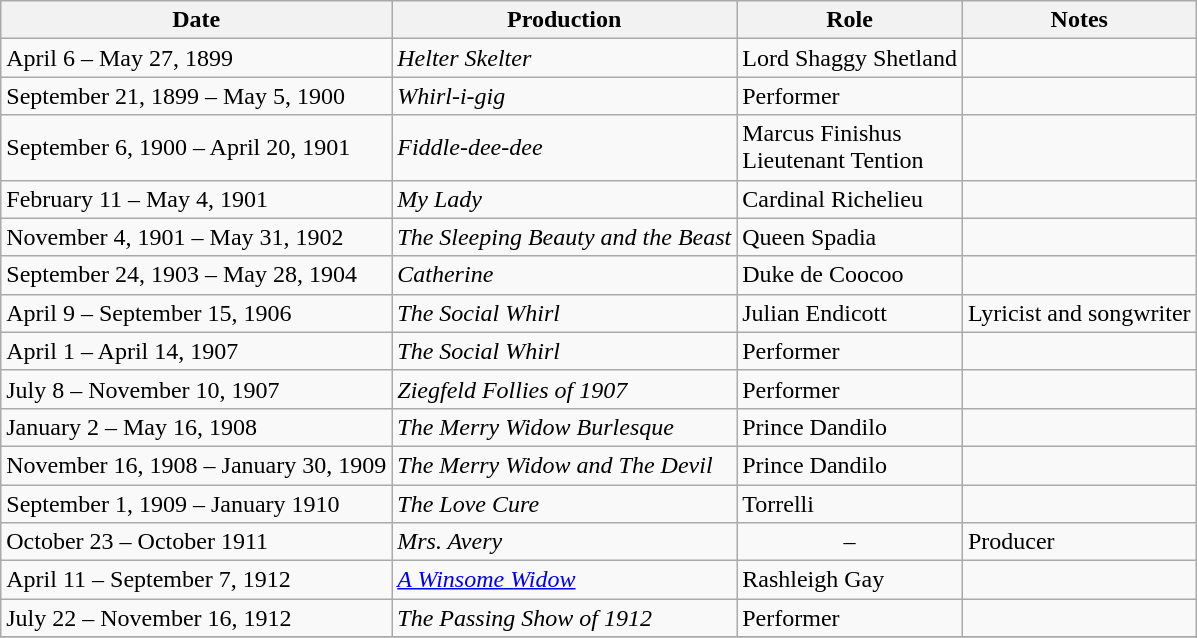<table class="wikitable sortable">
<tr>
<th>Date</th>
<th>Production</th>
<th>Role</th>
<th>Notes</th>
</tr>
<tr>
<td>April 6 – May 27, 1899</td>
<td><em>Helter Skelter</em></td>
<td>Lord Shaggy Shetland</td>
<td></td>
</tr>
<tr>
<td>September 21, 1899 – May 5, 1900</td>
<td><em>Whirl-i-gig</em></td>
<td>Performer</td>
<td></td>
</tr>
<tr>
<td>September 6, 1900 – April 20, 1901</td>
<td><em>Fiddle-dee-dee</em></td>
<td>Marcus Finishus<br>Lieutenant Tention</td>
<td></td>
</tr>
<tr>
<td>February 11 – May 4, 1901</td>
<td><em>My Lady</em></td>
<td>Cardinal Richelieu</td>
<td></td>
</tr>
<tr>
<td>November 4, 1901 – May 31, 1902</td>
<td><em>The Sleeping Beauty and the Beast</em></td>
<td>Queen Spadia</td>
<td></td>
</tr>
<tr>
<td>September 24, 1903 – May 28, 1904</td>
<td><em>Catherine</em></td>
<td>Duke de Coocoo</td>
<td></td>
</tr>
<tr>
<td>April 9 – September 15, 1906</td>
<td><em>The Social Whirl</em></td>
<td>Julian Endicott</td>
<td>Lyricist and songwriter</td>
</tr>
<tr>
<td>April 1 – April 14, 1907</td>
<td><em>The Social Whirl</em></td>
<td>Performer</td>
<td></td>
</tr>
<tr>
<td>July 8 – November 10, 1907</td>
<td><em>Ziegfeld Follies of 1907</em></td>
<td>Performer</td>
<td></td>
</tr>
<tr>
<td>January 2 – May 16, 1908</td>
<td><em>The Merry Widow Burlesque</em></td>
<td>Prince Dandilo</td>
<td></td>
</tr>
<tr>
<td>November 16, 1908 – January 30, 1909</td>
<td><em>The Merry Widow and The Devil</em></td>
<td>Prince Dandilo</td>
<td></td>
</tr>
<tr>
<td>September 1, 1909 – January 1910</td>
<td><em>The Love Cure</em></td>
<td>Torrelli</td>
<td></td>
</tr>
<tr>
<td>October 23 – October 1911</td>
<td><em>Mrs. Avery</em></td>
<td style="text-align:center;">–</td>
<td>Producer</td>
</tr>
<tr>
<td>April 11 – September 7, 1912</td>
<td><em><a href='#'>A Winsome Widow</a></em></td>
<td>Rashleigh Gay</td>
<td></td>
</tr>
<tr>
<td>July 22 – November 16, 1912</td>
<td><em>The Passing Show of 1912</em></td>
<td>Performer</td>
<td></td>
</tr>
<tr>
</tr>
</table>
